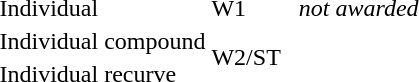<table>
<tr>
<td>Individual</td>
<td>W1</td>
<td></td>
<td></td>
<td><em>not awarded</em></td>
</tr>
<tr>
<td>Individual compound</td>
<td rowspan=2>W2/ST</td>
<td></td>
<td></td>
<td></td>
</tr>
<tr>
<td>Individual recurve</td>
<td></td>
<td></td>
<td></td>
</tr>
</table>
